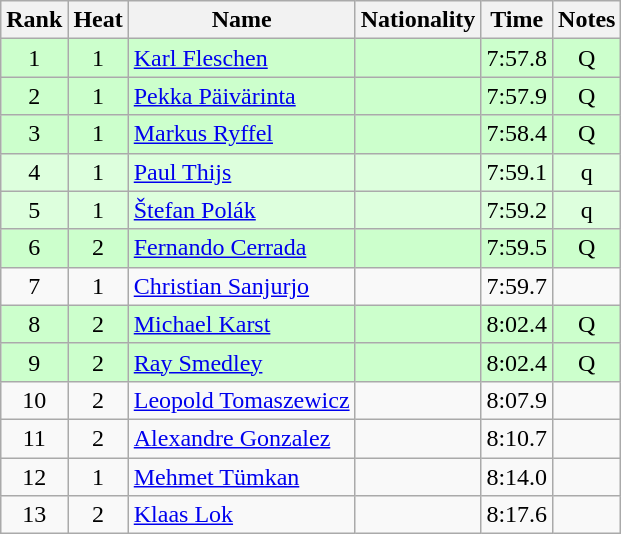<table class="wikitable sortable" style="text-align:center">
<tr>
<th>Rank</th>
<th>Heat</th>
<th>Name</th>
<th>Nationality</th>
<th>Time</th>
<th>Notes</th>
</tr>
<tr bgcolor=ccffcc>
<td>1</td>
<td>1</td>
<td align="left"><a href='#'>Karl Fleschen</a></td>
<td align=left></td>
<td>7:57.8</td>
<td>Q</td>
</tr>
<tr bgcolor=ccffcc>
<td>2</td>
<td>1</td>
<td align="left"><a href='#'>Pekka Päivärinta</a></td>
<td align=left></td>
<td>7:57.9</td>
<td>Q</td>
</tr>
<tr bgcolor=ccffcc>
<td>3</td>
<td>1</td>
<td align="left"><a href='#'>Markus Ryffel</a></td>
<td align=left></td>
<td>7:58.4</td>
<td>Q</td>
</tr>
<tr bgcolor=ddffdd>
<td>4</td>
<td>1</td>
<td align="left"><a href='#'>Paul Thijs</a></td>
<td align=left></td>
<td>7:59.1</td>
<td>q</td>
</tr>
<tr bgcolor=ddffdd>
<td>5</td>
<td>1</td>
<td align="left"><a href='#'>Štefan Polák</a></td>
<td align=left></td>
<td>7:59.2</td>
<td>q</td>
</tr>
<tr bgcolor=ccffcc>
<td>6</td>
<td>2</td>
<td align="left"><a href='#'>Fernando Cerrada</a></td>
<td align=left></td>
<td>7:59.5</td>
<td>Q</td>
</tr>
<tr>
<td>7</td>
<td>1</td>
<td align="left"><a href='#'>Christian Sanjurjo</a></td>
<td align=left></td>
<td>7:59.7</td>
<td></td>
</tr>
<tr bgcolor=ccffcc>
<td>8</td>
<td>2</td>
<td align="left"><a href='#'>Michael Karst</a></td>
<td align=left></td>
<td>8:02.4</td>
<td>Q</td>
</tr>
<tr bgcolor=ccffcc>
<td>9</td>
<td>2</td>
<td align="left"><a href='#'>Ray Smedley</a></td>
<td align=left></td>
<td>8:02.4</td>
<td>Q</td>
</tr>
<tr>
<td>10</td>
<td>2</td>
<td align="left"><a href='#'>Leopold Tomaszewicz</a></td>
<td align=left></td>
<td>8:07.9</td>
<td></td>
</tr>
<tr>
<td>11</td>
<td>2</td>
<td align="left"><a href='#'>Alexandre Gonzalez</a></td>
<td align=left></td>
<td>8:10.7</td>
<td></td>
</tr>
<tr>
<td>12</td>
<td>1</td>
<td align="left"><a href='#'>Mehmet Tümkan</a></td>
<td align=left></td>
<td>8:14.0</td>
<td></td>
</tr>
<tr>
<td>13</td>
<td>2</td>
<td align="left"><a href='#'>Klaas Lok</a></td>
<td align=left></td>
<td>8:17.6</td>
<td></td>
</tr>
</table>
